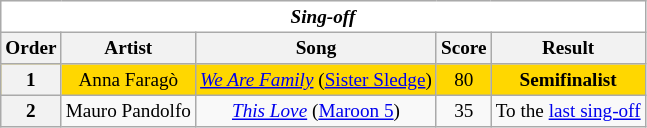<table class="wikitable" style="text-align:center; font-size:80%">
<tr>
<th style="background:#FFFFFF; text-align:center" colspan="9" colspan="5"><em>Sing-off</em></th>
</tr>
<tr>
<th>Order</th>
<th>Artist</th>
<th>Song</th>
<th>Score</th>
<th>Result</th>
</tr>
<tr bgcolor=gold>
<th scope=col>1</th>
<td>Anna Faragò</td>
<td><em><a href='#'>We Are Family</a></em> (<a href='#'>Sister Sledge</a>)</td>
<td>80</td>
<td><strong>Semifinalist</strong></td>
</tr>
<tr>
<th scope=col>2</th>
<td>Mauro Pandolfo</td>
<td><em><a href='#'>This Love</a></em> (<a href='#'>Maroon 5</a>)</td>
<td>35</td>
<td>To the <a href='#'>last sing-off</a></td>
</tr>
</table>
